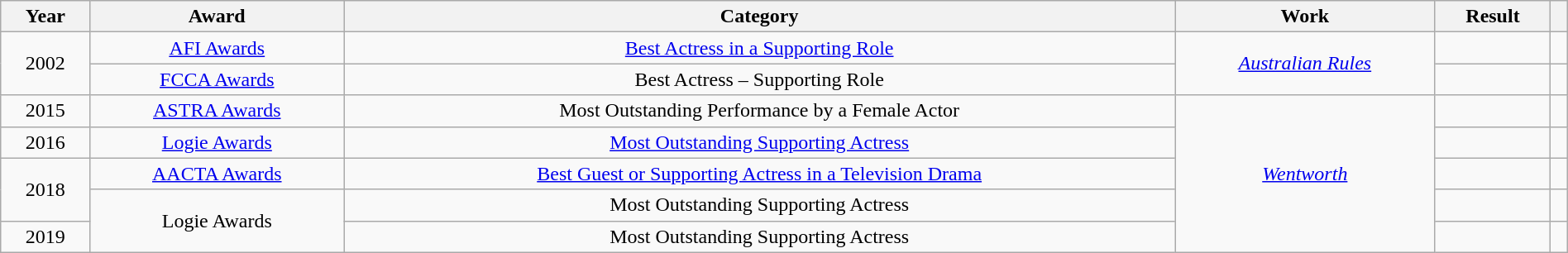<table class="wikitable" style="width:100%; text-align:center;">
<tr>
<th>Year</th>
<th>Award</th>
<th>Category</th>
<th>Work</th>
<th>Result</th>
<th></th>
</tr>
<tr>
<td rowspan="2">2002</td>
<td><a href='#'>AFI Awards</a></td>
<td><a href='#'>Best Actress in a Supporting Role</a></td>
<td rowspan="2"><em><a href='#'>Australian Rules</a></em></td>
<td></td>
<td></td>
</tr>
<tr>
<td><a href='#'>FCCA Awards</a></td>
<td>Best Actress – Supporting Role</td>
<td></td>
<td></td>
</tr>
<tr>
<td>2015</td>
<td><a href='#'>ASTRA Awards</a></td>
<td>Most Outstanding Performance by a Female Actor</td>
<td rowspan="5"><em><a href='#'>Wentworth</a></em></td>
<td></td>
<td></td>
</tr>
<tr>
<td>2016</td>
<td><a href='#'>Logie Awards</a></td>
<td><a href='#'>Most Outstanding Supporting Actress</a></td>
<td></td>
<td></td>
</tr>
<tr>
<td rowspan="2">2018</td>
<td><a href='#'>AACTA Awards</a></td>
<td><a href='#'>Best Guest or Supporting Actress in a Television Drama</a></td>
<td></td>
<td></td>
</tr>
<tr>
<td rowspan="2">Logie Awards</td>
<td>Most Outstanding Supporting Actress</td>
<td></td>
<td></td>
</tr>
<tr>
<td>2019</td>
<td>Most Outstanding Supporting Actress</td>
<td></td>
<td></td>
</tr>
</table>
